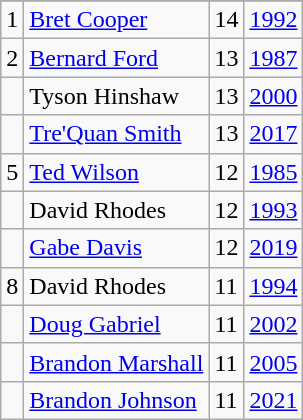<table class="wikitable">
<tr>
</tr>
<tr>
<td>1</td>
<td><a href='#'>Bret Cooper</a></td>
<td>14</td>
<td><a href='#'>1992</a></td>
</tr>
<tr>
<td>2</td>
<td><a href='#'>Bernard Ford</a></td>
<td>13</td>
<td><a href='#'>1987</a></td>
</tr>
<tr>
<td></td>
<td>Tyson Hinshaw</td>
<td>13</td>
<td><a href='#'>2000</a></td>
</tr>
<tr>
<td></td>
<td><a href='#'>Tre'Quan Smith</a></td>
<td>13</td>
<td><a href='#'>2017</a></td>
</tr>
<tr>
<td>5</td>
<td><a href='#'>Ted Wilson</a></td>
<td>12</td>
<td><a href='#'>1985</a></td>
</tr>
<tr>
<td></td>
<td>David Rhodes</td>
<td>12</td>
<td><a href='#'>1993</a></td>
</tr>
<tr>
<td></td>
<td><a href='#'>Gabe Davis</a></td>
<td>12</td>
<td><a href='#'>2019</a></td>
</tr>
<tr>
<td>8</td>
<td>David Rhodes</td>
<td>11</td>
<td><a href='#'>1994</a></td>
</tr>
<tr>
<td></td>
<td><a href='#'>Doug Gabriel</a></td>
<td>11</td>
<td><a href='#'>2002</a></td>
</tr>
<tr>
<td></td>
<td><a href='#'>Brandon Marshall</a></td>
<td>11</td>
<td><a href='#'>2005</a></td>
</tr>
<tr>
<td></td>
<td><a href='#'>Brandon Johnson</a></td>
<td>11</td>
<td><a href='#'>2021</a></td>
</tr>
</table>
